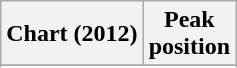<table class="wikitable sortable plainrowheaders">
<tr>
<th>Chart (2012)</th>
<th>Peak<br>position</th>
</tr>
<tr>
</tr>
<tr>
</tr>
<tr>
</tr>
</table>
